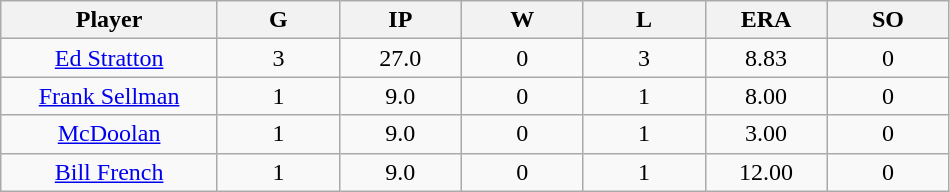<table class="wikitable sortable">
<tr>
<th bgcolor="#DDDDFF" width="16%">Player</th>
<th bgcolor="#DDDDFF" width="9%">G</th>
<th bgcolor="#DDDDFF" width="9%">IP</th>
<th bgcolor="#DDDDFF" width="9%">W</th>
<th bgcolor="#DDDDFF" width="9%">L</th>
<th bgcolor="#DDDDFF" width="9%">ERA</th>
<th bgcolor="#DDDDFF" width="9%">SO</th>
</tr>
<tr align=center>
<td><a href='#'>Ed Stratton</a></td>
<td>3</td>
<td>27.0</td>
<td>0</td>
<td>3</td>
<td>8.83</td>
<td>0</td>
</tr>
<tr align=center>
<td><a href='#'>Frank Sellman</a></td>
<td>1</td>
<td>9.0</td>
<td>0</td>
<td>1</td>
<td>8.00</td>
<td>0</td>
</tr>
<tr align=center>
<td><a href='#'>McDoolan</a></td>
<td>1</td>
<td>9.0</td>
<td>0</td>
<td>1</td>
<td>3.00</td>
<td>0</td>
</tr>
<tr align=center>
<td><a href='#'>Bill French</a></td>
<td>1</td>
<td>9.0</td>
<td>0</td>
<td>1</td>
<td>12.00</td>
<td>0</td>
</tr>
</table>
